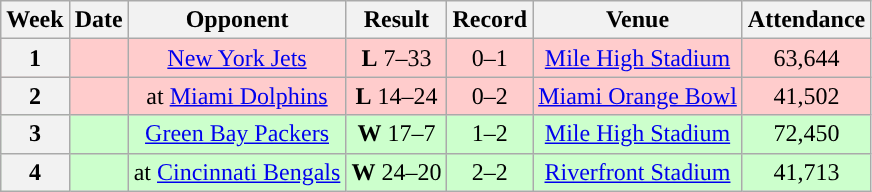<table class="wikitable" style="text-align:center">
<tr>
<th>Week</th>
<th>Date</th>
<th>Opponent</th>
<th>Result</th>
<th>Record</th>
<th>Venue</th>
<th>Attendance</th>
</tr>
<tr style="background:#fcc">
<th>1</th>
<td></td>
<td><a href='#'>New York Jets</a></td>
<td><strong>L</strong> 7–33</td>
<td>0–1</td>
<td><a href='#'>Mile High Stadium</a></td>
<td>63,644</td>
</tr>
<tr style="background:#fcc">
<th>2</th>
<td></td>
<td>at <a href='#'>Miami Dolphins</a></td>
<td><strong>L</strong> 14–24</td>
<td>0–2</td>
<td><a href='#'>Miami Orange Bowl</a></td>
<td>41,502</td>
</tr>
<tr style="background:#cfc">
<th>3</th>
<td></td>
<td><a href='#'>Green Bay Packers</a></td>
<td><strong>W</strong> 17–7</td>
<td>1–2</td>
<td><a href='#'>Mile High Stadium</a></td>
<td>72,450</td>
</tr>
<tr style="background:#cfc">
<th>4</th>
<td></td>
<td>at <a href='#'>Cincinnati Bengals</a></td>
<td><strong>W</strong> 24–20</td>
<td>2–2</td>
<td><a href='#'>Riverfront Stadium</a></td>
<td>41,713</td>
</tr>
</table>
